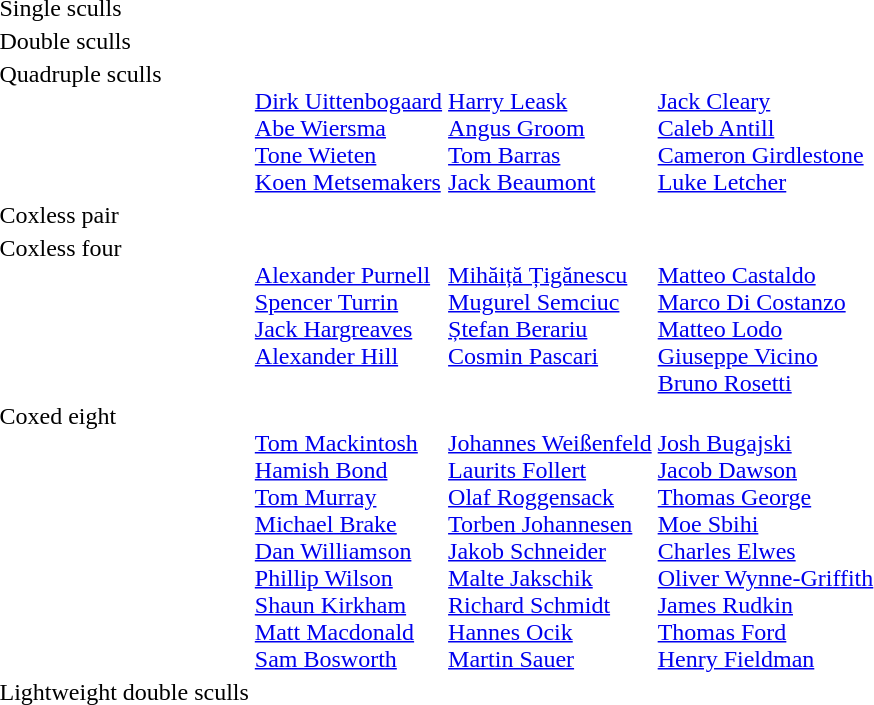<table>
<tr valign="top">
<td>Single sculls<br></td>
<td></td>
<td></td>
<td></td>
</tr>
<tr valign="top">
<td>Double sculls<br></td>
<td></td>
<td></td>
<td></td>
</tr>
<tr valign="top">
<td>Quadruple sculls<br></td>
<td><br><a href='#'>Dirk Uittenbogaard</a><br><a href='#'>Abe Wiersma</a><br><a href='#'>Tone Wieten</a><br><a href='#'>Koen Metsemakers</a></td>
<td><br><a href='#'>Harry Leask</a><br><a href='#'>Angus Groom</a><br><a href='#'>Tom Barras</a><br><a href='#'>Jack Beaumont</a></td>
<td><br><a href='#'>Jack Cleary</a><br><a href='#'>Caleb Antill</a><br><a href='#'>Cameron Girdlestone</a><br><a href='#'>Luke Letcher</a></td>
</tr>
<tr valign="top">
<td>Coxless pair<br></td>
<td></td>
<td></td>
<td></td>
</tr>
<tr valign="top">
<td>Coxless four<br></td>
<td><br><a href='#'>Alexander Purnell</a><br><a href='#'>Spencer Turrin</a><br><a href='#'>Jack Hargreaves</a><br><a href='#'>Alexander Hill</a></td>
<td><br><a href='#'>Mihăiță Țigănescu</a><br><a href='#'>Mugurel Semciuc</a><br><a href='#'>Ștefan Berariu</a><br><a href='#'>Cosmin Pascari</a></td>
<td><br><a href='#'>Matteo Castaldo</a><br><a href='#'>Marco Di Costanzo</a><br><a href='#'>Matteo Lodo</a><br><a href='#'>Giuseppe Vicino</a><br><a href='#'>Bruno Rosetti</a></td>
</tr>
<tr valign="top">
<td>Coxed eight<br></td>
<td><br><a href='#'>Tom Mackintosh</a><br><a href='#'>Hamish Bond</a><br><a href='#'>Tom Murray</a><br><a href='#'>Michael Brake</a><br><a href='#'>Dan Williamson</a><br><a href='#'>Phillip Wilson</a><br><a href='#'>Shaun Kirkham</a><br><a href='#'>Matt Macdonald</a><br><a href='#'>Sam Bosworth</a></td>
<td><br><a href='#'>Johannes Weißenfeld</a><br><a href='#'>Laurits Follert</a><br><a href='#'>Olaf Roggensack</a><br><a href='#'>Torben Johannesen</a><br><a href='#'>Jakob Schneider</a><br><a href='#'>Malte Jakschik</a><br><a href='#'>Richard Schmidt</a><br><a href='#'>Hannes Ocik</a><br><a href='#'>Martin Sauer</a></td>
<td><br><a href='#'>Josh Bugajski</a><br><a href='#'>Jacob Dawson</a><br><a href='#'>Thomas George</a><br><a href='#'>Moe Sbihi</a><br><a href='#'>Charles Elwes</a><br><a href='#'>Oliver Wynne-Griffith</a><br><a href='#'>James Rudkin</a><br><a href='#'>Thomas Ford</a><br><a href='#'>Henry Fieldman</a></td>
</tr>
<tr valign="top">
<td>Lightweight double sculls<br></td>
<td></td>
<td></td>
<td></td>
</tr>
</table>
